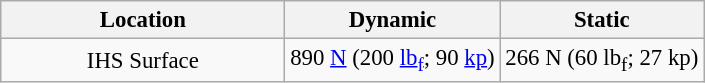<table class="wikitable" style="font-size: 95%; text-align: center;">
<tr>
<th rowspan=1 style="width:12em">Location</th>
<th rowspan=1>Dynamic</th>
<th rowspan=1>Static</th>
</tr>
<tr>
<td>IHS Surface</td>
<td>890 <a href='#'>N</a> (200 <a href='#'>lb<sub>f</sub></a>; 90 <a href='#'>kp</a>)</td>
<td>266 N (60 lb<sub>f</sub>; 27 kp)</td>
</tr>
</table>
